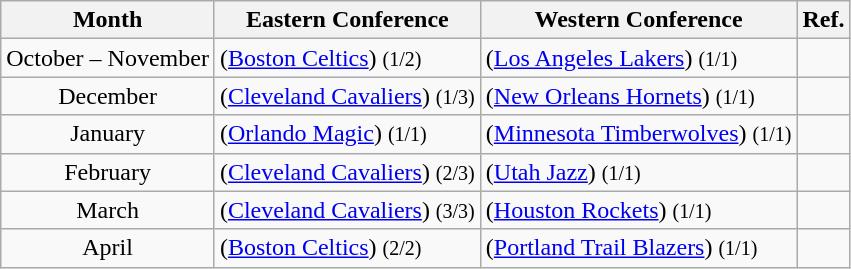<table class="wikitable sortable" border="1">
<tr>
<th>Month</th>
<th>Eastern Conference</th>
<th>Western Conference</th>
<th class=unsortable>Ref.</th>
</tr>
<tr>
<td align=center>October – November</td>
<td> (<a href='#'>Boston Celtics</a>) <small>(1/2)</small></td>
<td> (<a href='#'>Los Angeles Lakers</a>) <small>(1/1)</small></td>
<td align=center></td>
</tr>
<tr>
<td align=center>December</td>
<td> (<a href='#'>Cleveland Cavaliers</a>) <small>(1/3)</small></td>
<td> (<a href='#'>New Orleans Hornets</a>) <small>(1/1)</small></td>
<td align=center></td>
</tr>
<tr>
<td align=center>January</td>
<td> (<a href='#'>Orlando Magic</a>) <small>(1/1)</small></td>
<td> (<a href='#'>Minnesota Timberwolves</a>) <small>(1/1)</small></td>
<td align=center></td>
</tr>
<tr>
<td align=center>February</td>
<td> (<a href='#'>Cleveland Cavaliers</a>) <small>(2/3)</small></td>
<td> (<a href='#'>Utah Jazz</a>) <small>(1/1)</small></td>
<td align=center></td>
</tr>
<tr>
<td align=center>March</td>
<td> (<a href='#'>Cleveland Cavaliers</a>) <small>(3/3)</small></td>
<td> (<a href='#'>Houston Rockets</a>) <small>(1/1)</small></td>
<td align=center></td>
</tr>
<tr>
<td align=center>April</td>
<td> (<a href='#'>Boston Celtics</a>) <small>(2/2)</small></td>
<td> (<a href='#'>Portland Trail Blazers</a>) <small>(1/1)</small></td>
<td align=center></td>
</tr>
</table>
